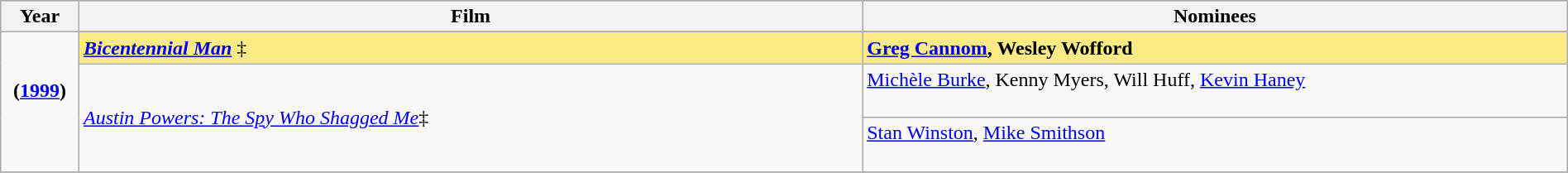<table class="wikitable" style="width:100%">
<tr bgcolor="#bebebe">
<th width="5%">Year</th>
<th width="50%">Film</th>
<th width="45%">Nominees</th>
</tr>
<tr>
<td rowspan=4 style="text-align:center"><strong>(<a href='#'>1999</a>)</strong><br> <br></td>
</tr>
<tr style="background:#FAEB86">
<td><strong><em><a href='#'>Bicentennial Man</a></em></strong> ‡</td>
<td><strong><a href='#'>Greg Cannom</a>, Wesley Wofford</strong></td>
</tr>
<tr>
<td rowspan="2"><em><a href='#'>Austin Powers: The Spy Who Shagged Me</a></em>‡</td>
<td><a href='#'>Michèle Burke</a>, Kenny Myers, Will Huff, <a href='#'>Kevin Haney</a> <br> <br></td>
</tr>
<tr>
<td><a href='#'>Stan Winston</a>, <a href='#'>Mike Smithson</a> <br>  <br></td>
</tr>
<tr>
</tr>
</table>
